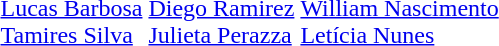<table>
<tr>
<th scope=row style="text-align:left"></th>
<td></td>
<td></td>
<td></td>
</tr>
<tr>
<th scope=row style="text-align:left"></th>
<td></td>
<td></td>
<td></td>
</tr>
<tr>
<th scope=row style="text-align:left"></th>
<td><br><a href='#'>Lucas Barbosa</a><br><a href='#'>Tamires Silva</a></td>
<td><br><a href='#'>Diego Ramirez</a><br><a href='#'>Julieta Perazza</a></td>
<td><br><a href='#'>William Nascimento</a><br><a href='#'>Letícia Nunes</a></td>
</tr>
<tr>
<th scope=row style="text-align:left"></th>
<td></td>
<td></td>
<td></td>
</tr>
<tr>
<th scope=row style="text-align:left"></th>
<td></td>
<td></td>
<td></td>
</tr>
<tr>
<th scope=row style="text-align:left"></th>
<td></td>
<td></td>
<td></td>
</tr>
</table>
